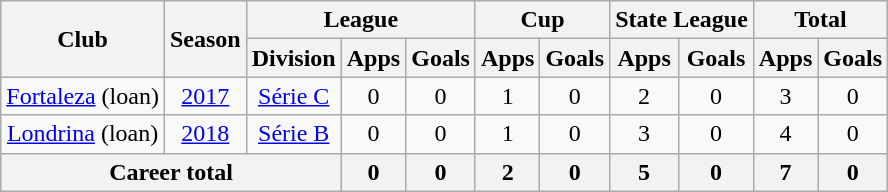<table class="wikitable" style="text-align: center;">
<tr>
<th rowspan="2">Club</th>
<th rowspan="2">Season</th>
<th colspan="3">League</th>
<th colspan="2">Cup</th>
<th colspan="2">State League</th>
<th colspan="2">Total</th>
</tr>
<tr>
<th>Division</th>
<th>Apps</th>
<th>Goals</th>
<th>Apps</th>
<th>Goals</th>
<th>Apps</th>
<th>Goals</th>
<th>Apps</th>
<th>Goals</th>
</tr>
<tr>
<td rowspan="1"><a href='#'>Fortaleza</a> (loan)</td>
<td><a href='#'>2017</a></td>
<td><a href='#'>Série C</a></td>
<td>0</td>
<td>0</td>
<td>1</td>
<td>0</td>
<td>2</td>
<td>0</td>
<td>3</td>
<td>0</td>
</tr>
<tr>
<td rowspan="1"><a href='#'>Londrina</a> (loan)</td>
<td><a href='#'>2018</a></td>
<td><a href='#'>Série B</a></td>
<td>0</td>
<td>0</td>
<td>1</td>
<td>0</td>
<td>3</td>
<td>0</td>
<td>4</td>
<td>0</td>
</tr>
<tr>
<th colspan="3">Career total</th>
<th>0</th>
<th>0</th>
<th>2</th>
<th>0</th>
<th>5</th>
<th>0</th>
<th>7</th>
<th>0</th>
</tr>
</table>
